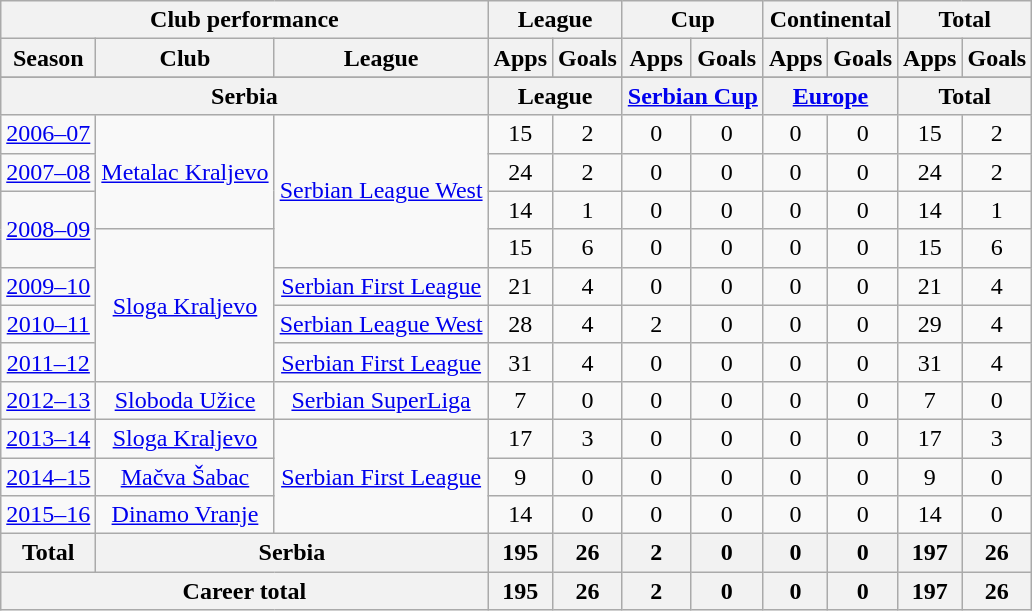<table class="wikitable" style="text-align:center">
<tr>
<th colspan=3>Club performance</th>
<th colspan=2>League</th>
<th colspan=2>Cup</th>
<th colspan=2>Continental</th>
<th colspan=2>Total</th>
</tr>
<tr>
<th>Season</th>
<th>Club</th>
<th>League</th>
<th>Apps</th>
<th>Goals</th>
<th>Apps</th>
<th>Goals</th>
<th>Apps</th>
<th>Goals</th>
<th>Apps</th>
<th>Goals</th>
</tr>
<tr>
</tr>
<tr>
<th colspan=3>Serbia</th>
<th colspan=2>League</th>
<th colspan=2><a href='#'>Serbian Cup</a></th>
<th colspan=2><a href='#'>Europe</a></th>
<th colspan=2>Total</th>
</tr>
<tr>
<td><a href='#'>2006–07</a></td>
<td rowspan="3"><a href='#'>Metalac Kraljevo</a></td>
<td rowspan="4"><a href='#'>Serbian League West</a></td>
<td>15</td>
<td>2</td>
<td>0</td>
<td>0</td>
<td>0</td>
<td>0</td>
<td>15</td>
<td>2</td>
</tr>
<tr>
<td><a href='#'>2007–08</a></td>
<td>24</td>
<td>2</td>
<td>0</td>
<td>0</td>
<td>0</td>
<td>0</td>
<td>24</td>
<td>2</td>
</tr>
<tr>
<td rowspan="2"><a href='#'>2008–09</a></td>
<td>14</td>
<td>1</td>
<td>0</td>
<td>0</td>
<td>0</td>
<td>0</td>
<td>14</td>
<td>1</td>
</tr>
<tr>
<td rowspan="4"><a href='#'>Sloga Kraljevo</a></td>
<td>15</td>
<td>6</td>
<td>0</td>
<td>0</td>
<td>0</td>
<td>0</td>
<td>15</td>
<td>6</td>
</tr>
<tr>
<td><a href='#'>2009–10</a></td>
<td><a href='#'>Serbian First League</a></td>
<td>21</td>
<td>4</td>
<td>0</td>
<td>0</td>
<td>0</td>
<td>0</td>
<td>21</td>
<td>4</td>
</tr>
<tr>
<td><a href='#'>2010–11</a></td>
<td><a href='#'>Serbian League West</a></td>
<td>28</td>
<td>4</td>
<td>2</td>
<td>0</td>
<td>0</td>
<td>0</td>
<td>29</td>
<td>4</td>
</tr>
<tr>
<td><a href='#'>2011–12</a></td>
<td><a href='#'>Serbian First League</a></td>
<td>31</td>
<td>4</td>
<td>0</td>
<td>0</td>
<td>0</td>
<td>0</td>
<td>31</td>
<td>4</td>
</tr>
<tr>
<td><a href='#'>2012–13</a></td>
<td><a href='#'>Sloboda Užice</a></td>
<td><a href='#'>Serbian SuperLiga</a></td>
<td>7</td>
<td>0</td>
<td>0</td>
<td>0</td>
<td>0</td>
<td>0</td>
<td>7</td>
<td>0</td>
</tr>
<tr>
<td><a href='#'>2013–14</a></td>
<td><a href='#'>Sloga Kraljevo</a></td>
<td rowspan="3"><a href='#'>Serbian First League</a></td>
<td>17</td>
<td>3</td>
<td>0</td>
<td>0</td>
<td>0</td>
<td>0</td>
<td>17</td>
<td>3</td>
</tr>
<tr>
<td><a href='#'>2014–15</a></td>
<td><a href='#'>Mačva Šabac</a></td>
<td>9</td>
<td>0</td>
<td>0</td>
<td>0</td>
<td>0</td>
<td>0</td>
<td>9</td>
<td>0</td>
</tr>
<tr>
<td><a href='#'>2015–16</a></td>
<td><a href='#'>Dinamo Vranje</a></td>
<td>14</td>
<td>0</td>
<td>0</td>
<td>0</td>
<td>0</td>
<td>0</td>
<td>14</td>
<td>0</td>
</tr>
<tr>
<th rowspan=1>Total</th>
<th colspan=2>Serbia</th>
<th>195</th>
<th>26</th>
<th>2</th>
<th>0</th>
<th>0</th>
<th>0</th>
<th>197</th>
<th>26</th>
</tr>
<tr>
<th colspan=3>Career total</th>
<th>195</th>
<th>26</th>
<th>2</th>
<th>0</th>
<th>0</th>
<th>0</th>
<th>197</th>
<th>26</th>
</tr>
</table>
